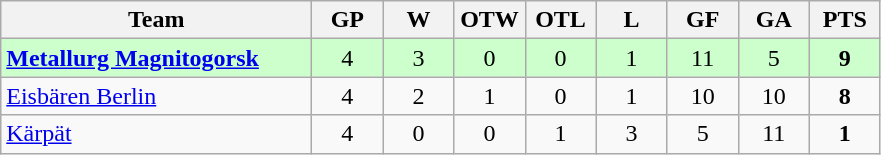<table class="wikitable">
<tr>
<th width=200>Team</th>
<th width=40>GP</th>
<th width=40>W</th>
<th width=40>OTW</th>
<th width=40>OTL</th>
<th width=40>L</th>
<th width=40>GF</th>
<th width=40>GA</th>
<th width=40>PTS</th>
</tr>
<tr bgcolor="#CCFFCC" align=center>
<td style="text-align:left;"><strong> <a href='#'>Metallurg Magnitogorsk</a></strong></td>
<td>4</td>
<td>3</td>
<td>0</td>
<td>0</td>
<td>1</td>
<td>11</td>
<td>5</td>
<td><strong>9</strong></td>
</tr>
<tr align=center>
<td style="text-align:left;"> <a href='#'>Eisbären Berlin</a></td>
<td>4</td>
<td>2</td>
<td>1</td>
<td>0</td>
<td>1</td>
<td>10</td>
<td>10</td>
<td><strong>8</strong></td>
</tr>
<tr align=center>
<td style="text-align:left;"> <a href='#'>Kärpät</a></td>
<td>4</td>
<td>0</td>
<td>0</td>
<td>1</td>
<td>3</td>
<td>5</td>
<td>11</td>
<td><strong>1</strong></td>
</tr>
</table>
